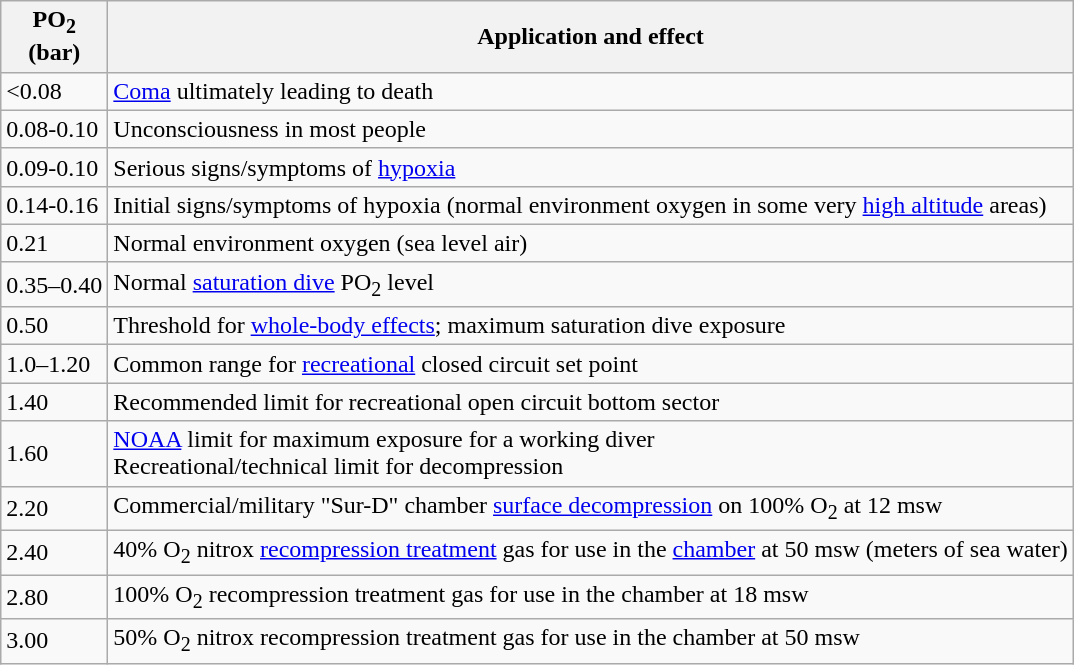<table border="1" class="wikitable">
<tr>
<th>PO<sub>2</sub><br>(bar)</th>
<th>Application and effect</th>
</tr>
<tr>
<td><0.08</td>
<td><a href='#'>Coma</a> ultimately leading to death</td>
</tr>
<tr>
<td>0.08-0.10</td>
<td>Unconsciousness in most people</td>
</tr>
<tr>
<td>0.09-0.10</td>
<td>Serious signs/symptoms of <a href='#'>hypoxia</a></td>
</tr>
<tr>
<td>0.14-0.16</td>
<td>Initial signs/symptoms of hypoxia (normal environment oxygen in some very <a href='#'>high altitude</a> areas)</td>
</tr>
<tr>
<td>0.21</td>
<td>Normal environment oxygen (sea level air)</td>
</tr>
<tr>
<td>0.35–0.40</td>
<td>Normal <a href='#'>saturation dive</a> PO<sub>2</sub> level</td>
</tr>
<tr>
<td>0.50</td>
<td>Threshold for <a href='#'>whole-body effects</a>; maximum saturation dive exposure</td>
</tr>
<tr>
<td>1.0–1.20</td>
<td>Common range for <a href='#'>recreational</a> closed circuit set point</td>
</tr>
<tr>
<td>1.40</td>
<td>Recommended limit for recreational open circuit bottom sector</td>
</tr>
<tr>
<td>1.60</td>
<td><a href='#'>NOAA</a> limit for maximum exposure for a working diver<br>Recreational/technical limit for decompression</td>
</tr>
<tr>
<td>2.20</td>
<td>Commercial/military "Sur-D" chamber <a href='#'>surface decompression</a> on 100% O<sub>2</sub> at 12 msw</td>
</tr>
<tr>
<td>2.40</td>
<td>40% O<sub>2</sub> nitrox <a href='#'>recompression treatment</a> gas for use in the <a href='#'>chamber</a> at 50 msw (meters of sea water)</td>
</tr>
<tr>
<td>2.80</td>
<td>100% O<sub>2</sub> recompression treatment gas for use in the chamber at 18 msw</td>
</tr>
<tr>
<td>3.00</td>
<td>50% O<sub>2</sub> nitrox recompression treatment gas for use in the chamber at 50 msw</td>
</tr>
</table>
